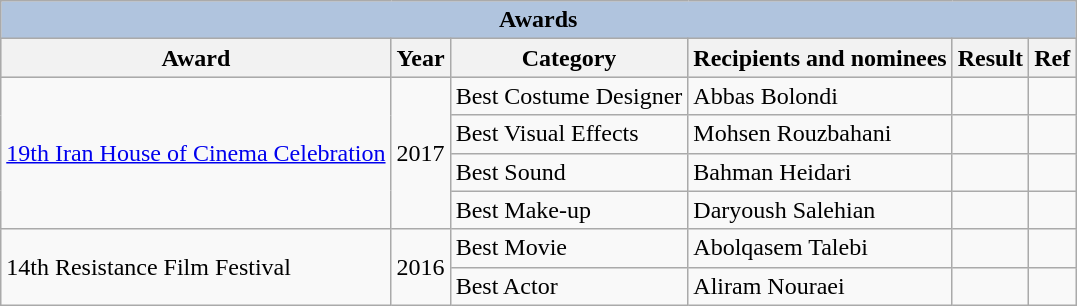<table class="wikitable">
<tr>
<th colspan="6" style="background: LightSteelBlue;">Awards</th>
</tr>
<tr style="background:#ccc; text-align:center;">
<th>Award</th>
<th>Year</th>
<th>Category</th>
<th>Recipients and nominees</th>
<th>Result</th>
<th>Ref</th>
</tr>
<tr>
<td rowspan=4><a href='#'>19th Iran House of Cinema Celebration</a></td>
<td rowspan=4>2017</td>
<td>Best Costume Designer</td>
<td>Abbas Bolondi</td>
<td></td>
<td></td>
</tr>
<tr>
<td>Best Visual Effects</td>
<td>Mohsen Rouzbahani</td>
<td></td>
<td></td>
</tr>
<tr>
<td>Best Sound</td>
<td>Bahman Heidari</td>
<td></td>
<td></td>
</tr>
<tr>
<td>Best Make-up</td>
<td>Daryoush Salehian</td>
<td></td>
<td></td>
</tr>
<tr>
<td rowspan=2>14th Resistance Film Festival</td>
<td rowspan=2>2016</td>
<td>Best Movie</td>
<td>Abolqasem Talebi</td>
<td></td>
<td></td>
</tr>
<tr>
<td>Best Actor</td>
<td>Aliram Nouraei</td>
<td></td>
<td></td>
</tr>
</table>
